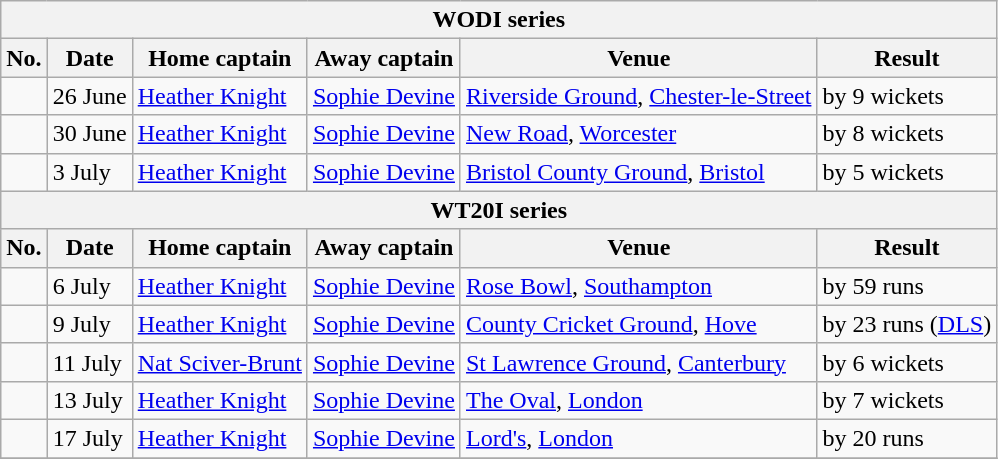<table class="wikitable">
<tr>
<th colspan="9">WODI series</th>
</tr>
<tr>
<th>No.</th>
<th>Date</th>
<th>Home captain</th>
<th>Away captain</th>
<th>Venue</th>
<th>Result</th>
</tr>
<tr>
<td></td>
<td>26 June</td>
<td><a href='#'>Heather Knight</a></td>
<td><a href='#'>Sophie Devine</a></td>
<td><a href='#'>Riverside Ground</a>, <a href='#'>Chester-le-Street</a></td>
<td> by 9 wickets</td>
</tr>
<tr>
<td></td>
<td>30 June</td>
<td><a href='#'>Heather Knight</a></td>
<td><a href='#'>Sophie Devine</a></td>
<td><a href='#'>New Road</a>, <a href='#'>Worcester</a></td>
<td> by 8 wickets</td>
</tr>
<tr>
<td></td>
<td>3 July</td>
<td><a href='#'>Heather Knight</a></td>
<td><a href='#'>Sophie Devine</a></td>
<td><a href='#'>Bristol County Ground</a>, <a href='#'>Bristol</a></td>
<td> by 5 wickets</td>
</tr>
<tr>
<th colspan="9">WT20I series</th>
</tr>
<tr>
<th>No.</th>
<th>Date</th>
<th>Home captain</th>
<th>Away captain</th>
<th>Venue</th>
<th>Result</th>
</tr>
<tr>
<td></td>
<td>6 July</td>
<td><a href='#'>Heather Knight</a></td>
<td><a href='#'>Sophie Devine</a></td>
<td><a href='#'>Rose Bowl</a>, <a href='#'>Southampton</a></td>
<td> by 59 runs</td>
</tr>
<tr>
<td></td>
<td>9 July</td>
<td><a href='#'>Heather Knight</a></td>
<td><a href='#'>Sophie Devine</a></td>
<td><a href='#'>County Cricket Ground</a>, <a href='#'>Hove</a></td>
<td> by 23 runs (<a href='#'>DLS</a>)</td>
</tr>
<tr>
<td></td>
<td>11 July</td>
<td><a href='#'>Nat Sciver-Brunt</a></td>
<td><a href='#'>Sophie Devine</a></td>
<td><a href='#'>St Lawrence Ground</a>, <a href='#'>Canterbury</a></td>
<td> by 6 wickets</td>
</tr>
<tr>
<td></td>
<td>13 July</td>
<td><a href='#'>Heather Knight</a></td>
<td><a href='#'>Sophie Devine</a></td>
<td><a href='#'>The Oval</a>, <a href='#'>London</a></td>
<td> by 7 wickets</td>
</tr>
<tr>
<td></td>
<td>17 July</td>
<td><a href='#'>Heather Knight</a></td>
<td><a href='#'>Sophie Devine</a></td>
<td><a href='#'>Lord's</a>, <a href='#'>London</a></td>
<td> by 20 runs</td>
</tr>
<tr>
</tr>
</table>
